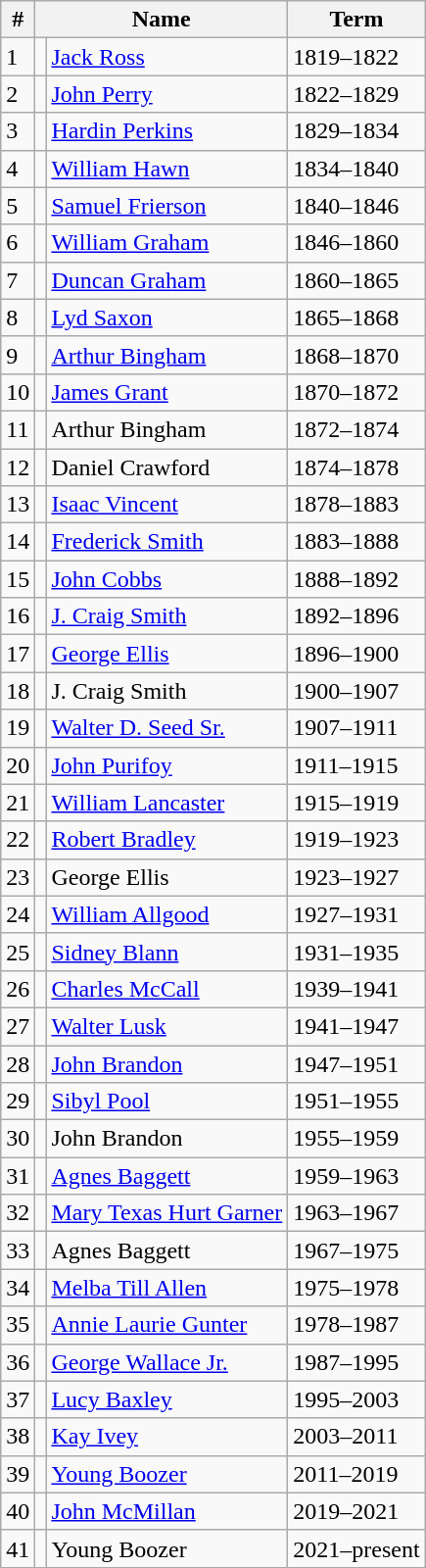<table class="wikitable">
<tr>
<th>#</th>
<th colspan=2>Name</th>
<th>Term</th>
</tr>
<tr>
<td>1</td>
<td></td>
<td><a href='#'>Jack Ross</a></td>
<td>1819–1822</td>
</tr>
<tr>
<td>2</td>
<td></td>
<td><a href='#'>John Perry</a></td>
<td>1822–1829</td>
</tr>
<tr>
<td>3</td>
<td></td>
<td><a href='#'>Hardin Perkins</a></td>
<td>1829–1834</td>
</tr>
<tr>
<td>4</td>
<td></td>
<td><a href='#'>William Hawn</a></td>
<td>1834–1840</td>
</tr>
<tr>
<td>5</td>
<td></td>
<td><a href='#'>Samuel Frierson</a></td>
<td>1840–1846</td>
</tr>
<tr>
<td>6</td>
<td></td>
<td><a href='#'>William Graham</a></td>
<td>1846–1860</td>
</tr>
<tr>
<td>7</td>
<td></td>
<td><a href='#'>Duncan Graham</a></td>
<td>1860–1865</td>
</tr>
<tr>
<td>8</td>
<td></td>
<td><a href='#'>Lyd Saxon</a></td>
<td>1865–1868</td>
</tr>
<tr>
<td>9</td>
<td></td>
<td><a href='#'>Arthur Bingham</a></td>
<td>1868–1870</td>
</tr>
<tr>
<td>10</td>
<td></td>
<td><a href='#'>James Grant</a></td>
<td>1870–1872</td>
</tr>
<tr>
<td>11</td>
<td></td>
<td>Arthur Bingham</td>
<td>1872–1874</td>
</tr>
<tr>
<td>12</td>
<td></td>
<td>Daniel Crawford</td>
<td>1874–1878</td>
</tr>
<tr>
<td>13</td>
<td></td>
<td><a href='#'>Isaac Vincent</a></td>
<td>1878–1883</td>
</tr>
<tr>
<td>14</td>
<td></td>
<td><a href='#'>Frederick Smith</a></td>
<td>1883–1888</td>
</tr>
<tr>
<td>15</td>
<td></td>
<td><a href='#'>John Cobbs</a></td>
<td>1888–1892</td>
</tr>
<tr>
<td>16</td>
<td></td>
<td><a href='#'>J. Craig Smith</a></td>
<td>1892–1896</td>
</tr>
<tr>
<td>17</td>
<td></td>
<td><a href='#'>George Ellis</a></td>
<td>1896–1900</td>
</tr>
<tr>
<td>18</td>
<td></td>
<td>J. Craig Smith</td>
<td>1900–1907</td>
</tr>
<tr>
<td>19</td>
<td></td>
<td><a href='#'>Walter D. Seed Sr.</a></td>
<td>1907–1911</td>
</tr>
<tr>
<td>20</td>
<td></td>
<td><a href='#'>John Purifoy</a></td>
<td>1911–1915</td>
</tr>
<tr>
<td>21</td>
<td></td>
<td><a href='#'>William Lancaster</a></td>
<td>1915–1919</td>
</tr>
<tr>
<td>22</td>
<td></td>
<td><a href='#'>Robert Bradley</a></td>
<td>1919–1923</td>
</tr>
<tr>
<td>23</td>
<td></td>
<td>George Ellis</td>
<td>1923–1927</td>
</tr>
<tr>
<td>24</td>
<td></td>
<td><a href='#'>William Allgood</a></td>
<td>1927–1931</td>
</tr>
<tr>
<td>25</td>
<td></td>
<td><a href='#'>Sidney Blann</a></td>
<td>1931–1935</td>
</tr>
<tr>
<td>26</td>
<td></td>
<td><a href='#'>Charles McCall</a></td>
<td>1939–1941</td>
</tr>
<tr>
<td>27</td>
<td></td>
<td><a href='#'>Walter Lusk</a></td>
<td>1941–1947</td>
</tr>
<tr>
<td>28</td>
<td></td>
<td><a href='#'>John Brandon</a></td>
<td>1947–1951</td>
</tr>
<tr>
<td>29</td>
<td></td>
<td><a href='#'>Sibyl Pool</a></td>
<td>1951–1955</td>
</tr>
<tr>
<td>30</td>
<td></td>
<td>John Brandon</td>
<td>1955–1959</td>
</tr>
<tr>
<td>31</td>
<td></td>
<td><a href='#'>Agnes Baggett</a></td>
<td>1959–1963</td>
</tr>
<tr>
<td>32</td>
<td></td>
<td><a href='#'>Mary Texas Hurt Garner</a></td>
<td>1963–1967</td>
</tr>
<tr>
<td>33</td>
<td></td>
<td>Agnes Baggett</td>
<td>1967–1975</td>
</tr>
<tr>
<td>34</td>
<td></td>
<td><a href='#'>Melba Till Allen</a></td>
<td>1975–1978</td>
</tr>
<tr>
<td>35</td>
<td></td>
<td><a href='#'>Annie Laurie Gunter</a></td>
<td>1978–1987</td>
</tr>
<tr>
<td>36</td>
<td></td>
<td><a href='#'>George Wallace Jr.</a></td>
<td>1987–1995</td>
</tr>
<tr>
<td>37</td>
<td></td>
<td><a href='#'>Lucy Baxley</a></td>
<td>1995–2003</td>
</tr>
<tr>
<td>38</td>
<td></td>
<td><a href='#'>Kay Ivey</a></td>
<td>2003–2011</td>
</tr>
<tr>
<td>39</td>
<td></td>
<td><a href='#'>Young Boozer</a></td>
<td>2011–2019</td>
</tr>
<tr>
<td>40</td>
<td></td>
<td><a href='#'>John McMillan</a></td>
<td>2019–2021</td>
</tr>
<tr>
<td>41</td>
<td></td>
<td>Young Boozer</td>
<td>2021–present</td>
</tr>
</table>
